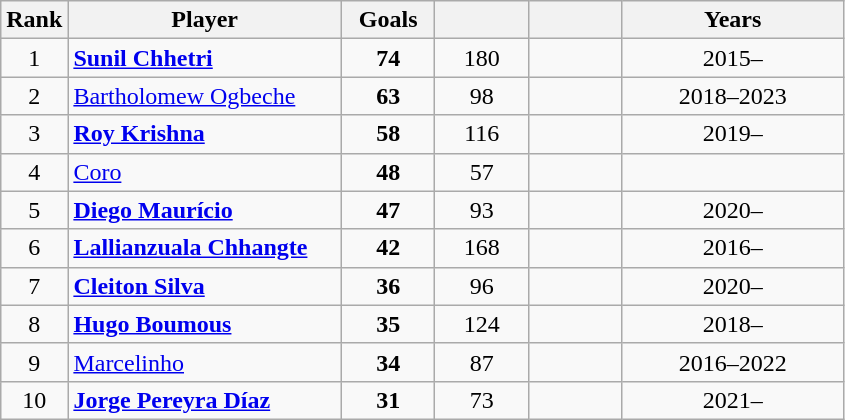<table class="wikitable sortable"  style="text-align:center">
<tr>
<th width=20>Rank</th>
<th width=175>Player</th>
<th width=55>Goals</th>
<th width=55></th>
<th width=55></th>
<th width=140>Years</th>
</tr>
<tr>
<td>1</td>
<td align="left"> <strong><a href='#'>Sunil Chhetri</a></strong></td>
<td><strong>74</strong></td>
<td>180</td>
<td></td>
<td>2015–</td>
</tr>
<tr>
<td>2</td>
<td align="left"> <a href='#'>Bartholomew Ogbeche</a></td>
<td><strong>63</strong></td>
<td>98</td>
<td></td>
<td>2018–2023</td>
</tr>
<tr>
<td>3</td>
<td align="left"> <strong><a href='#'>Roy Krishna</a></strong></td>
<td><strong>58</strong></td>
<td>116</td>
<td></td>
<td>2019–</td>
</tr>
<tr>
<td>4</td>
<td align="left"> <a href='#'>Coro</a></td>
<td><strong>48</strong></td>
<td>57</td>
<td></td>
<td></td>
</tr>
<tr>
<td>5</td>
<td align="left"> <strong><a href='#'>Diego Maurício</a></strong></td>
<td><strong>47</strong></td>
<td>93</td>
<td></td>
<td>2020–</td>
</tr>
<tr>
<td>6</td>
<td align="left"> <strong><a href='#'>Lallianzuala Chhangte</a></strong></td>
<td><strong>42</strong></td>
<td>168</td>
<td></td>
<td>2016–</td>
</tr>
<tr>
<td>7</td>
<td align="left"> <strong><a href='#'>Cleiton Silva</a></strong></td>
<td><strong>36</strong></td>
<td>96</td>
<td></td>
<td>2020–</td>
</tr>
<tr>
<td>8</td>
<td align="left"> <strong><a href='#'>Hugo Boumous</a></strong></td>
<td><strong>35</strong></td>
<td>124</td>
<td></td>
<td>2018–</td>
</tr>
<tr>
<td>9</td>
<td align="left"> <a href='#'>Marcelinho</a></td>
<td><strong>34</strong></td>
<td>87</td>
<td></td>
<td>2016–2022</td>
</tr>
<tr>
<td>10</td>
<td align="left"> <strong><a href='#'>Jorge Pereyra Díaz</a></strong></td>
<td><strong>31</strong></td>
<td>73</td>
<td></td>
<td>2021–</td>
</tr>
</table>
